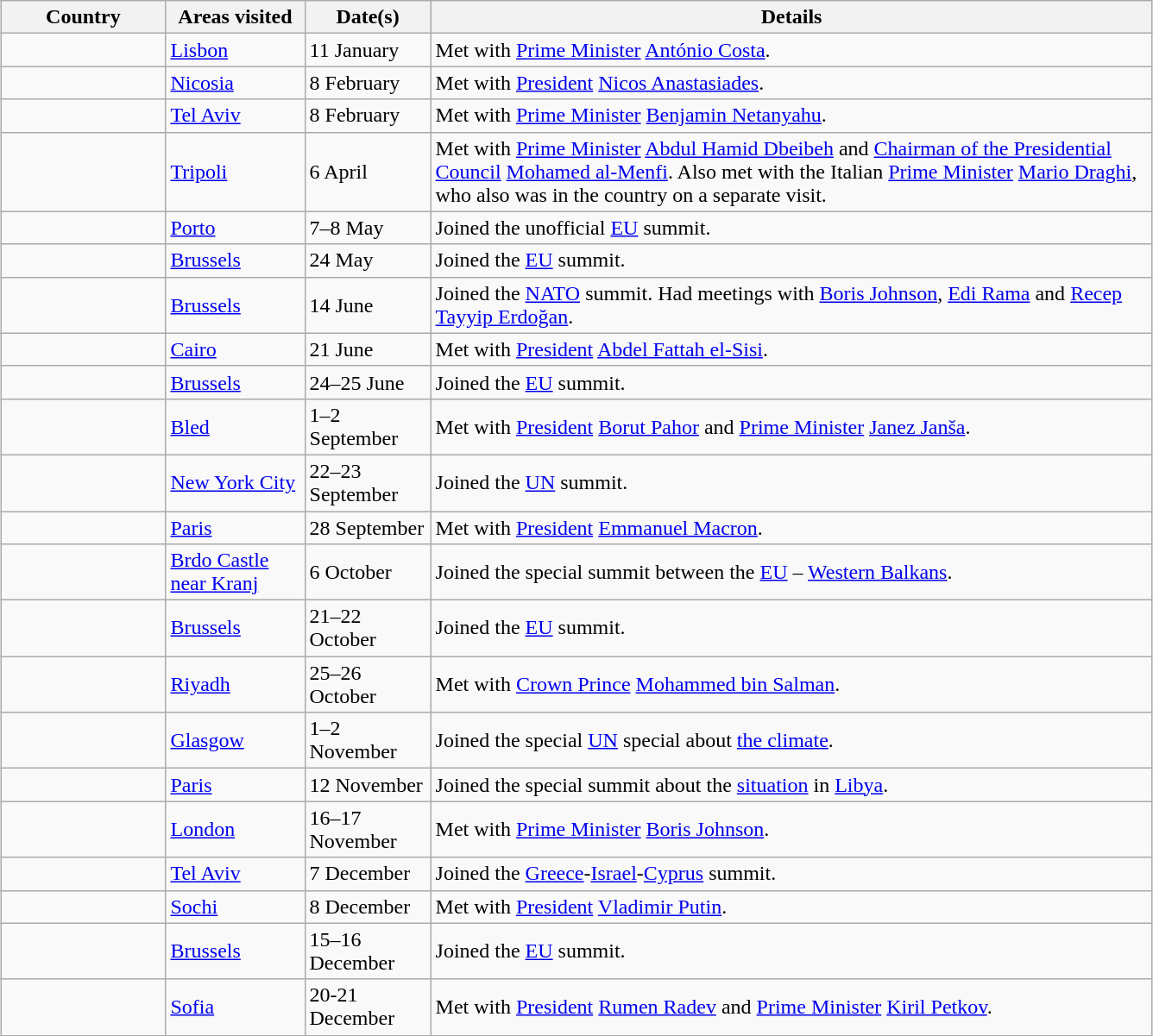<table class="wikitable sortable outercollapse" style="margin: 1em auto 1em auto">
<tr>
<th width="120">Country</th>
<th width="100">Areas visited</th>
<th width="90">Date(s)</th>
<th style="width:550px;" class="unsortable">Details</th>
</tr>
<tr>
<td></td>
<td><a href='#'>Lisbon</a></td>
<td>11 January</td>
<td>Met with <a href='#'>Prime Minister</a> <a href='#'>António Costa</a>.</td>
</tr>
<tr>
<td></td>
<td><a href='#'>Nicosia</a></td>
<td>8 February</td>
<td>Met with <a href='#'>President</a> <a href='#'>Nicos Anastasiades</a>.</td>
</tr>
<tr>
<td></td>
<td><a href='#'>Tel Aviv</a></td>
<td>8 February</td>
<td>Met with <a href='#'>Prime Minister</a> <a href='#'>Benjamin Netanyahu</a>.</td>
</tr>
<tr>
<td></td>
<td><a href='#'>Tripoli</a></td>
<td>6 April</td>
<td>Met with <a href='#'>Prime Minister</a> <a href='#'>Abdul Hamid Dbeibeh</a> and <a href='#'>Chairman of the Presidential Council</a> <a href='#'>Mohamed al-Menfi</a>. Also met with the Italian <a href='#'>Prime Minister</a> <a href='#'>Mario Draghi</a>, who also was in the country on a separate visit.</td>
</tr>
<tr>
<td></td>
<td><a href='#'>Porto</a></td>
<td>7–8 May</td>
<td>Joined the unofficial <a href='#'>EU</a> summit.</td>
</tr>
<tr>
<td></td>
<td><a href='#'>Brussels</a></td>
<td>24 May</td>
<td>Joined the <a href='#'>EU</a> summit.</td>
</tr>
<tr>
<td></td>
<td><a href='#'>Brussels</a></td>
<td>14 June</td>
<td>Joined the <a href='#'>NATO</a> summit. Had meetings with <a href='#'>Boris Johnson</a>, <a href='#'>Edi Rama</a> and <a href='#'>Recep Tayyip Erdoğan</a>.</td>
</tr>
<tr>
<td></td>
<td><a href='#'>Cairo</a></td>
<td>21 June</td>
<td>Met with <a href='#'>President</a> <a href='#'>Abdel Fattah el-Sisi</a>.</td>
</tr>
<tr>
<td></td>
<td><a href='#'>Brussels</a></td>
<td>24–25 June</td>
<td>Joined the <a href='#'>EU</a> summit.</td>
</tr>
<tr>
<td></td>
<td><a href='#'>Bled</a></td>
<td>1–2 September</td>
<td>Met with <a href='#'>President</a> <a href='#'>Borut Pahor</a> and <a href='#'>Prime Minister</a> <a href='#'>Janez Janša</a>.</td>
</tr>
<tr>
<td></td>
<td><a href='#'>New York City</a></td>
<td>22–23 September</td>
<td>Joined the <a href='#'>UN</a> summit.</td>
</tr>
<tr>
<td></td>
<td><a href='#'>Paris</a></td>
<td>28 September</td>
<td>Met with <a href='#'>President</a> <a href='#'>Emmanuel Macron</a>.</td>
</tr>
<tr>
<td></td>
<td><a href='#'>Brdo Castle near Kranj</a></td>
<td>6 October</td>
<td>Joined the special summit between the <a href='#'>EU</a> – <a href='#'>Western Balkans</a>.</td>
</tr>
<tr>
<td></td>
<td><a href='#'>Brussels</a></td>
<td>21–22 October</td>
<td>Joined the <a href='#'>EU</a> summit.</td>
</tr>
<tr>
<td></td>
<td><a href='#'>Riyadh</a></td>
<td>25–26 October</td>
<td>Met with <a href='#'>Crown Prince</a> <a href='#'>Mohammed bin Salman</a>.</td>
</tr>
<tr>
<td></td>
<td><a href='#'>Glasgow</a></td>
<td>1–2 November</td>
<td>Joined the special <a href='#'>UN</a> special about <a href='#'>the climate</a>.</td>
</tr>
<tr>
<td></td>
<td><a href='#'>Paris</a></td>
<td>12 November</td>
<td>Joined the special summit about the <a href='#'>situation</a> in <a href='#'>Libya</a>.</td>
</tr>
<tr>
<td></td>
<td><a href='#'>London</a></td>
<td>16–17 November</td>
<td>Met with <a href='#'>Prime Minister</a> <a href='#'>Boris Johnson</a>.</td>
</tr>
<tr>
<td></td>
<td><a href='#'>Tel Aviv</a></td>
<td>7 December</td>
<td>Joined the <a href='#'>Greece</a>-<a href='#'>Israel</a>-<a href='#'>Cyprus</a> summit.</td>
</tr>
<tr>
<td></td>
<td><a href='#'>Sochi</a></td>
<td>8 December</td>
<td>Met with <a href='#'>President</a> <a href='#'>Vladimir Putin</a>.</td>
</tr>
<tr>
<td></td>
<td><a href='#'>Brussels</a></td>
<td>15–16 December</td>
<td>Joined the <a href='#'>EU</a> summit.</td>
</tr>
<tr>
<td></td>
<td><a href='#'>Sofia</a></td>
<td>20-21 December</td>
<td>Met with <a href='#'>President</a> <a href='#'>Rumen Radev</a> and <a href='#'>Prime Minister</a> <a href='#'>Kiril Petkov</a>.</td>
</tr>
</table>
